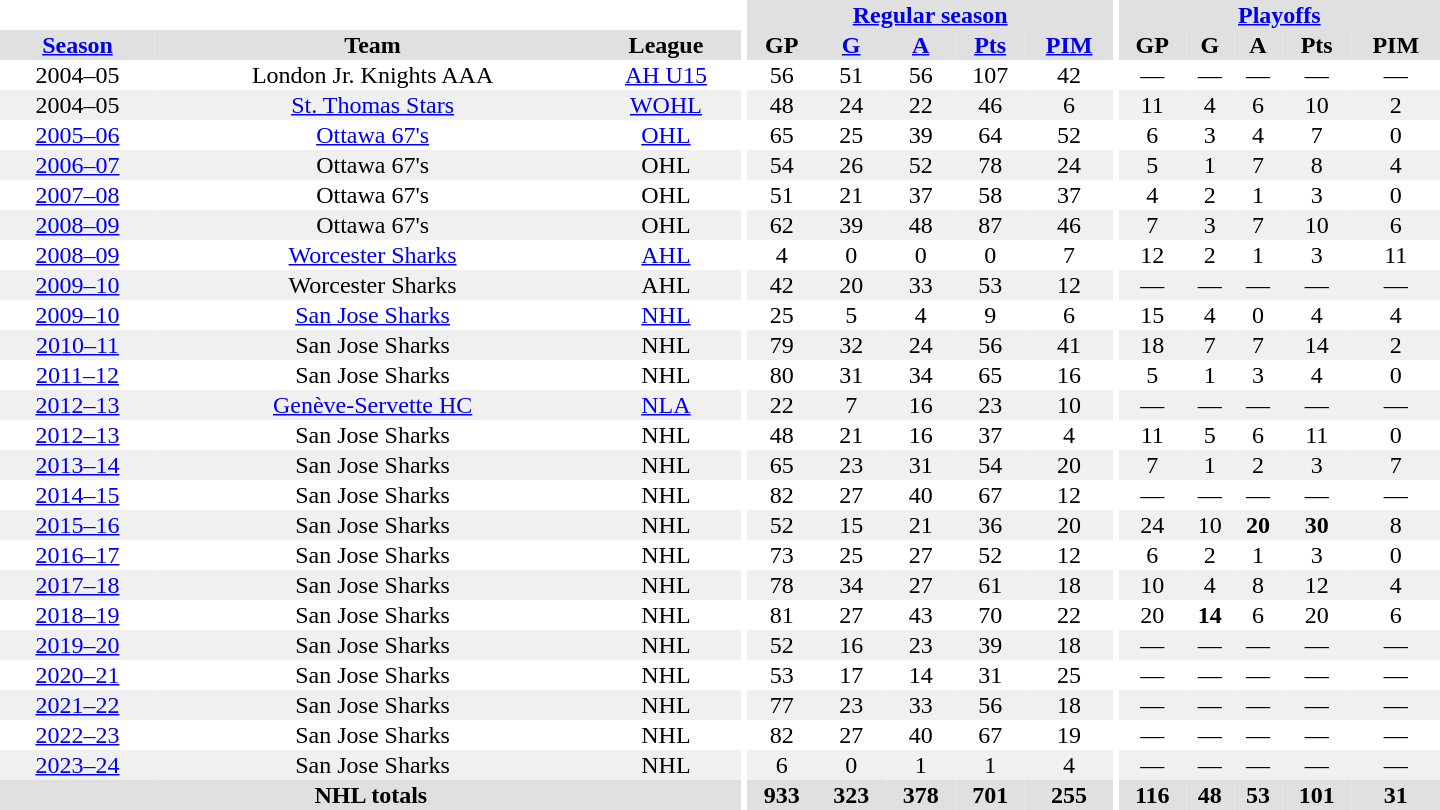<table border="0" cellpadding="1" cellspacing="0" style="text-align:center; width:60em;">
<tr bgcolor="#e0e0e0">
<th colspan="3" bgcolor="#ffffff"></th>
<th rowspan="100" bgcolor="#ffffff"></th>
<th colspan="5"><a href='#'>Regular season</a></th>
<th rowspan="100" bgcolor="#ffffff"></th>
<th colspan="5"><a href='#'>Playoffs</a></th>
</tr>
<tr bgcolor="#e0e0e0">
<th><a href='#'>Season</a></th>
<th>Team</th>
<th>League</th>
<th>GP</th>
<th><a href='#'>G</a></th>
<th><a href='#'>A</a></th>
<th><a href='#'>Pts</a></th>
<th><a href='#'>PIM</a></th>
<th>GP</th>
<th>G</th>
<th>A</th>
<th>Pts</th>
<th>PIM</th>
</tr>
<tr>
<td>2004–05</td>
<td>London Jr. Knights AAA</td>
<td><a href='#'>AH U15</a></td>
<td>56</td>
<td>51</td>
<td>56</td>
<td>107</td>
<td>42</td>
<td>—</td>
<td>—</td>
<td>—</td>
<td>—</td>
<td>—</td>
</tr>
<tr bgcolor="#f0f0f0">
<td>2004–05</td>
<td><a href='#'>St. Thomas Stars</a></td>
<td><a href='#'>WOHL</a></td>
<td>48</td>
<td>24</td>
<td>22</td>
<td>46</td>
<td>6</td>
<td>11</td>
<td>4</td>
<td>6</td>
<td>10</td>
<td>2</td>
</tr>
<tr>
<td><a href='#'>2005–06</a></td>
<td><a href='#'>Ottawa 67's</a></td>
<td><a href='#'>OHL</a></td>
<td>65</td>
<td>25</td>
<td>39</td>
<td>64</td>
<td>52</td>
<td>6</td>
<td>3</td>
<td>4</td>
<td>7</td>
<td>0</td>
</tr>
<tr bgcolor="#f0f0f0">
<td><a href='#'>2006–07</a></td>
<td>Ottawa 67's</td>
<td>OHL</td>
<td>54</td>
<td>26</td>
<td>52</td>
<td>78</td>
<td>24</td>
<td>5</td>
<td>1</td>
<td>7</td>
<td>8</td>
<td>4</td>
</tr>
<tr>
<td><a href='#'>2007–08</a></td>
<td>Ottawa 67's</td>
<td>OHL</td>
<td>51</td>
<td>21</td>
<td>37</td>
<td>58</td>
<td>37</td>
<td>4</td>
<td>2</td>
<td>1</td>
<td>3</td>
<td>0</td>
</tr>
<tr bgcolor="#f0f0f0">
<td><a href='#'>2008–09</a></td>
<td>Ottawa 67's</td>
<td>OHL</td>
<td>62</td>
<td>39</td>
<td>48</td>
<td>87</td>
<td>46</td>
<td>7</td>
<td>3</td>
<td>7</td>
<td>10</td>
<td>6</td>
</tr>
<tr>
<td><a href='#'>2008–09</a></td>
<td><a href='#'>Worcester Sharks</a></td>
<td><a href='#'>AHL</a></td>
<td>4</td>
<td>0</td>
<td>0</td>
<td>0</td>
<td>7</td>
<td>12</td>
<td>2</td>
<td>1</td>
<td>3</td>
<td>11</td>
</tr>
<tr bgcolor="#f0f0f0">
<td><a href='#'>2009–10</a></td>
<td>Worcester Sharks</td>
<td>AHL</td>
<td>42</td>
<td>20</td>
<td>33</td>
<td>53</td>
<td>12</td>
<td>—</td>
<td>—</td>
<td>—</td>
<td>—</td>
<td>—</td>
</tr>
<tr>
<td><a href='#'>2009–10</a></td>
<td><a href='#'>San Jose Sharks</a></td>
<td><a href='#'>NHL</a></td>
<td>25</td>
<td>5</td>
<td>4</td>
<td>9</td>
<td>6</td>
<td>15</td>
<td>4</td>
<td>0</td>
<td>4</td>
<td>4</td>
</tr>
<tr bgcolor="#f0f0f0">
<td><a href='#'>2010–11</a></td>
<td>San Jose Sharks</td>
<td>NHL</td>
<td>79</td>
<td>32</td>
<td>24</td>
<td>56</td>
<td>41</td>
<td>18</td>
<td>7</td>
<td>7</td>
<td>14</td>
<td>2</td>
</tr>
<tr>
<td><a href='#'>2011–12</a></td>
<td>San Jose Sharks</td>
<td>NHL</td>
<td>80</td>
<td>31</td>
<td>34</td>
<td>65</td>
<td>16</td>
<td>5</td>
<td>1</td>
<td>3</td>
<td>4</td>
<td>0</td>
</tr>
<tr bgcolor="#f0f0f0">
<td><a href='#'>2012–13</a></td>
<td><a href='#'>Genève-Servette HC</a></td>
<td><a href='#'>NLA</a></td>
<td>22</td>
<td>7</td>
<td>16</td>
<td>23</td>
<td>10</td>
<td>—</td>
<td>—</td>
<td>—</td>
<td>—</td>
<td>—</td>
</tr>
<tr>
<td><a href='#'>2012–13</a></td>
<td>San Jose Sharks</td>
<td>NHL</td>
<td>48</td>
<td>21</td>
<td>16</td>
<td>37</td>
<td>4</td>
<td>11</td>
<td>5</td>
<td>6</td>
<td>11</td>
<td>0</td>
</tr>
<tr bgcolor="#f0f0f0">
<td><a href='#'>2013–14</a></td>
<td>San Jose Sharks</td>
<td>NHL</td>
<td>65</td>
<td>23</td>
<td>31</td>
<td>54</td>
<td>20</td>
<td>7</td>
<td>1</td>
<td>2</td>
<td>3</td>
<td>7</td>
</tr>
<tr>
<td><a href='#'>2014–15</a></td>
<td>San Jose Sharks</td>
<td>NHL</td>
<td>82</td>
<td>27</td>
<td>40</td>
<td>67</td>
<td>12</td>
<td>—</td>
<td>—</td>
<td>—</td>
<td>—</td>
<td>—</td>
</tr>
<tr bgcolor="#f0f0f0">
<td><a href='#'>2015–16</a></td>
<td>San Jose Sharks</td>
<td>NHL</td>
<td>52</td>
<td>15</td>
<td>21</td>
<td>36</td>
<td>20</td>
<td>24</td>
<td>10</td>
<td><strong>20</strong></td>
<td><strong>30</strong></td>
<td>8</td>
</tr>
<tr>
<td><a href='#'>2016–17</a></td>
<td>San Jose Sharks</td>
<td>NHL</td>
<td>73</td>
<td>25</td>
<td>27</td>
<td>52</td>
<td>12</td>
<td>6</td>
<td>2</td>
<td>1</td>
<td>3</td>
<td>0</td>
</tr>
<tr bgcolor="#f0f0f0">
<td><a href='#'>2017–18</a></td>
<td>San Jose Sharks</td>
<td>NHL</td>
<td>78</td>
<td>34</td>
<td>27</td>
<td>61</td>
<td>18</td>
<td>10</td>
<td>4</td>
<td>8</td>
<td>12</td>
<td>4</td>
</tr>
<tr>
<td><a href='#'>2018–19</a></td>
<td>San Jose Sharks</td>
<td>NHL</td>
<td>81</td>
<td>27</td>
<td>43</td>
<td>70</td>
<td>22</td>
<td>20</td>
<td><strong>14</strong></td>
<td>6</td>
<td>20</td>
<td>6</td>
</tr>
<tr bgcolor="#f0f0f0">
<td><a href='#'>2019–20</a></td>
<td>San Jose Sharks</td>
<td>NHL</td>
<td>52</td>
<td>16</td>
<td>23</td>
<td>39</td>
<td>18</td>
<td>—</td>
<td>—</td>
<td>—</td>
<td>—</td>
<td>—</td>
</tr>
<tr>
<td><a href='#'>2020–21</a></td>
<td>San Jose Sharks</td>
<td>NHL</td>
<td>53</td>
<td>17</td>
<td>14</td>
<td>31</td>
<td>25</td>
<td>—</td>
<td>—</td>
<td>—</td>
<td>—</td>
<td>—</td>
</tr>
<tr bgcolor="#f0f0f0">
<td><a href='#'>2021–22</a></td>
<td>San Jose Sharks</td>
<td>NHL</td>
<td>77</td>
<td>23</td>
<td>33</td>
<td>56</td>
<td>18</td>
<td>—</td>
<td>—</td>
<td>—</td>
<td>—</td>
<td>—</td>
</tr>
<tr>
<td><a href='#'>2022–23</a></td>
<td>San Jose Sharks</td>
<td>NHL</td>
<td>82</td>
<td>27</td>
<td>40</td>
<td>67</td>
<td>19</td>
<td>—</td>
<td>—</td>
<td>—</td>
<td>—</td>
<td>—</td>
</tr>
<tr bgcolor="#f0f0f0">
<td><a href='#'>2023–24</a></td>
<td>San Jose Sharks</td>
<td>NHL</td>
<td>6</td>
<td>0</td>
<td>1</td>
<td>1</td>
<td>4</td>
<td>—</td>
<td>—</td>
<td>—</td>
<td>—</td>
<td>—</td>
</tr>
<tr bgcolor="#e0e0e0">
<th colspan="3">NHL totals</th>
<th>933</th>
<th>323</th>
<th>378</th>
<th>701</th>
<th>255</th>
<th>116</th>
<th>48</th>
<th>53</th>
<th>101</th>
<th>31</th>
</tr>
</table>
